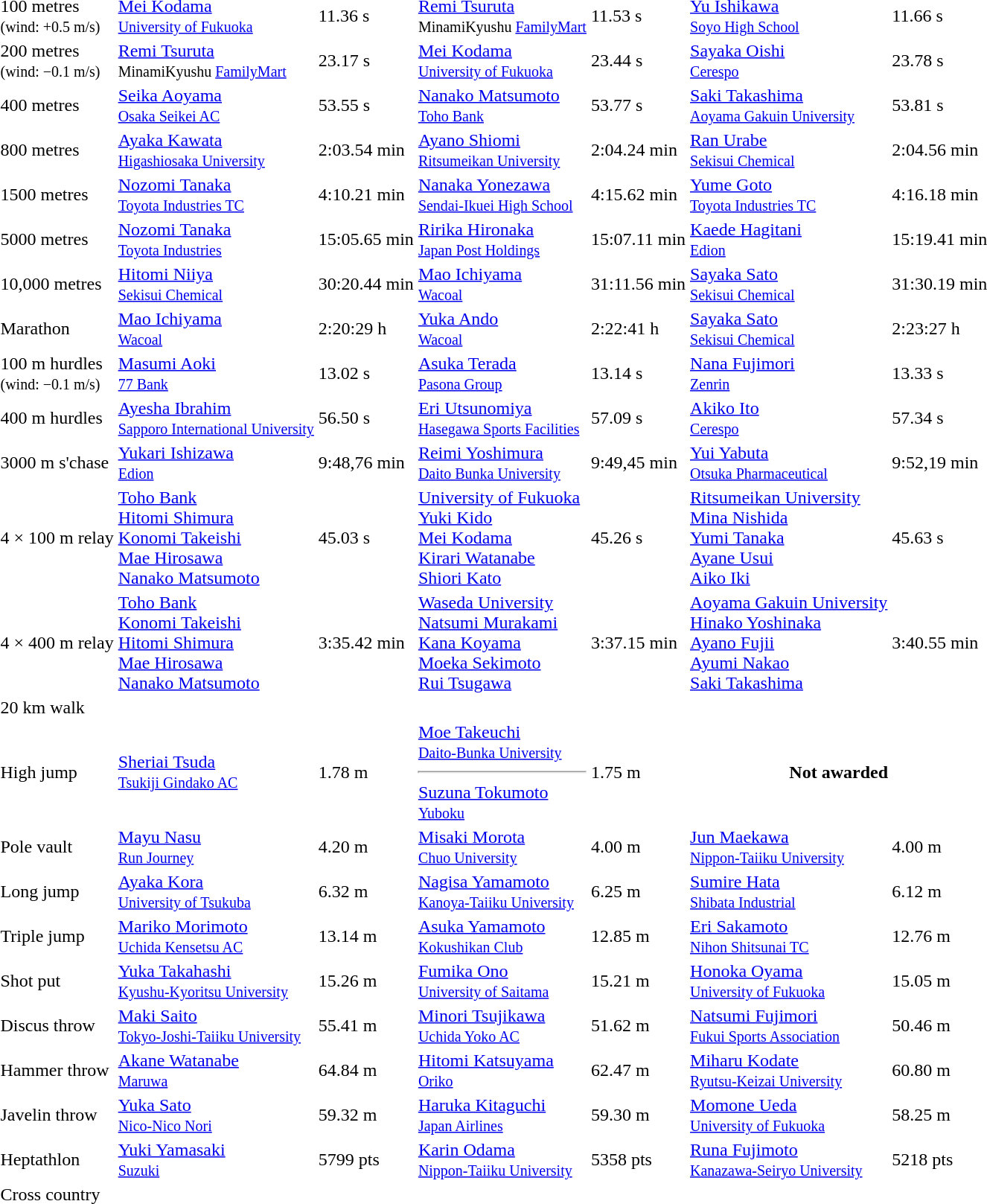<table>
<tr>
<td>100 metres<br><small>(wind: +0.5 m/s)</small></td>
<td><a href='#'>Mei Kodama</a><br><small><a href='#'>University of Fukuoka</a></small></td>
<td>11.36 s</td>
<td><a href='#'>Remi Tsuruta</a><br><small>MinamiKyushu <a href='#'>FamilyMart</a></small></td>
<td>11.53 s</td>
<td><a href='#'>Yu Ishikawa</a><br><small><a href='#'>Soyo High School</a></small></td>
<td>11.66 s</td>
</tr>
<tr>
<td>200 metres<br><small>(wind: −0.1 m/s)</small></td>
<td><a href='#'>Remi Tsuruta</a><br><small>MinamiKyushu <a href='#'>FamilyMart</a></small></td>
<td>23.17 s</td>
<td><a href='#'>Mei Kodama</a><br><small><a href='#'>University of Fukuoka</a></small></td>
<td>23.44 s</td>
<td><a href='#'>Sayaka Oishi</a><br><small><a href='#'>Cerespo</a></small></td>
<td>23.78 s</td>
</tr>
<tr>
<td>400 metres</td>
<td><a href='#'>Seika Aoyama</a><br><small><a href='#'>Osaka Seikei AC</a></small></td>
<td>53.55 s</td>
<td><a href='#'>Nanako Matsumoto</a><br><small><a href='#'>Toho Bank</a></small></td>
<td>53.77 s</td>
<td><a href='#'>Saki Takashima</a><br><small><a href='#'>Aoyama Gakuin University</a></small></td>
<td>53.81 s</td>
</tr>
<tr>
<td>800 metres</td>
<td><a href='#'>Ayaka Kawata</a><br><small><a href='#'>Higashiosaka University</a></small></td>
<td>2:03.54 min</td>
<td><a href='#'>Ayano Shiomi</a><br><small><a href='#'>Ritsumeikan University</a></small></td>
<td>2:04.24 min</td>
<td><a href='#'>Ran Urabe</a><br><small><a href='#'>Sekisui Chemical</a></small></td>
<td>2:04.56 min</td>
</tr>
<tr>
<td>1500 metres</td>
<td><a href='#'>Nozomi Tanaka</a><br><small><a href='#'>Toyota Industries TC</a></small></td>
<td>4:10.21 min</td>
<td><a href='#'>Nanaka Yonezawa</a><br><small><a href='#'>Sendai-Ikuei High School</a></small></td>
<td>4:15.62 min</td>
<td><a href='#'>Yume Goto</a><br><small><a href='#'>Toyota Industries TC</a></small></td>
<td>4:16.18 min</td>
</tr>
<tr>
<td>5000 metres</td>
<td><a href='#'>Nozomi Tanaka</a><br><small><a href='#'>Toyota Industries</a></small></td>
<td>15:05.65 min</td>
<td><a href='#'>Ririka Hironaka</a><br><small><a href='#'>Japan Post Holdings</a></small></td>
<td>15:07.11 min</td>
<td><a href='#'>Kaede Hagitani</a><br><small><a href='#'>Edion</a></small></td>
<td>15:19.41 min</td>
</tr>
<tr>
<td>10,000 metres</td>
<td><a href='#'>Hitomi Niiya</a><br><small><a href='#'>Sekisui Chemical</a></small></td>
<td>30:20.44 min </td>
<td><a href='#'>Mao Ichiyama</a><br><small><a href='#'>Wacoal</a></small></td>
<td>31:11.56 min</td>
<td><a href='#'>Sayaka Sato</a><br><small><a href='#'>Sekisui Chemical</a></small></td>
<td>31:30.19 min</td>
</tr>
<tr>
<td>Marathon</td>
<td><a href='#'>Mao Ichiyama</a><br><small><a href='#'>Wacoal</a></small></td>
<td>2:20:29 h</td>
<td><a href='#'>Yuka Ando</a><br><small><a href='#'>Wacoal</a></small></td>
<td>2:22:41 h</td>
<td><a href='#'>Sayaka Sato</a><br><small><a href='#'>Sekisui Chemical</a></small></td>
<td>2:23:27 h</td>
</tr>
<tr>
<td>100 m hurdles<br><small>(wind: −0.1 m/s)</small></td>
<td><a href='#'>Masumi Aoki</a><br><small><a href='#'>77 Bank</a></small></td>
<td>13.02 s</td>
<td><a href='#'>Asuka Terada</a><br><small><a href='#'>Pasona Group</a></small></td>
<td>13.14 s</td>
<td><a href='#'>Nana Fujimori</a><br><small><a href='#'>Zenrin</a></small></td>
<td>13.33 s</td>
</tr>
<tr>
<td>400 m hurdles</td>
<td><a href='#'>Ayesha Ibrahim</a><br><small><a href='#'>Sapporo International University</a></small></td>
<td>56.50 s</td>
<td><a href='#'>Eri Utsunomiya</a><br><small><a href='#'>Hasegawa Sports Facilities</a></small></td>
<td>57.09 s</td>
<td><a href='#'>Akiko Ito</a><br><small><a href='#'>Cerespo</a></small></td>
<td>57.34 s</td>
</tr>
<tr>
<td>3000 m s'chase</td>
<td><a href='#'>Yukari Ishizawa</a><br><small><a href='#'>Edion</a></small></td>
<td>9:48,76 min</td>
<td><a href='#'>Reimi Yoshimura</a><br><small><a href='#'>Daito Bunka University</a></small></td>
<td>9:49,45 min</td>
<td><a href='#'>Yui Yabuta</a><br><small><a href='#'>Otsuka Pharmaceutical</a></small></td>
<td>9:52,19 min</td>
</tr>
<tr>
<td>4 × 100 m relay</td>
<td><a href='#'>Toho Bank</a><br><a href='#'>Hitomi Shimura</a><br><a href='#'>Konomi Takeishi</a><br><a href='#'>Mae Hirosawa</a><br><a href='#'>Nanako Matsumoto</a></td>
<td>45.03 s</td>
<td><a href='#'>University of Fukuoka</a><br><a href='#'>Yuki Kido</a><br><a href='#'>Mei Kodama</a><br><a href='#'>Kirari Watanabe</a><br><a href='#'>Shiori Kato</a></td>
<td>45.26 s</td>
<td><a href='#'>Ritsumeikan University</a><br><a href='#'>Mina Nishida</a><br><a href='#'>Yumi Tanaka</a><br><a href='#'>Ayane Usui</a><br><a href='#'>Aiko Iki</a></td>
<td>45.63 s</td>
</tr>
<tr>
<td>4 × 400 m relay</td>
<td><a href='#'>Toho Bank</a><br><a href='#'>Konomi Takeishi</a><br><a href='#'>Hitomi Shimura</a><br><a href='#'>Mae Hirosawa</a><br><a href='#'>Nanako Matsumoto</a></td>
<td>3:35.42 min</td>
<td><a href='#'>Waseda University</a><br><a href='#'>Natsumi Murakami</a><br><a href='#'>Kana Koyama</a><br><a href='#'>Moeka Sekimoto</a><br><a href='#'>Rui Tsugawa</a></td>
<td>3:37.15 min</td>
<td><a href='#'>Aoyama Gakuin University</a><br><a href='#'>Hinako Yoshinaka</a><br><a href='#'>Ayano Fujii</a><br><a href='#'>Ayumi Nakao</a><br><a href='#'>Saki Takashima</a></td>
<td>3:40.55 min</td>
</tr>
<tr>
<td>20 km walk</td>
<td></td>
<td></td>
<td></td>
<td></td>
<td></td>
<td></td>
</tr>
<tr>
<td>High jump</td>
<td><a href='#'>Sheriai Tsuda</a><br><small><a href='#'>Tsukiji Gindako AC</a></small></td>
<td>1.78 m</td>
<td><a href='#'>Moe Takeuchi</a><br><small><a href='#'>Daito-Bunka University</a></small><hr><a href='#'>Suzuna Tokumoto</a><br><small><a href='#'>Yuboku</a></small></td>
<td>1.75 m</td>
<th colspan=2>Not awarded</th>
</tr>
<tr>
<td>Pole vault</td>
<td><a href='#'>Mayu Nasu</a><br><small><a href='#'>Run Journey</a></small></td>
<td>4.20 m</td>
<td><a href='#'>Misaki Morota</a><br><small><a href='#'>Chuo University</a></small></td>
<td>4.00 m</td>
<td><a href='#'>Jun Maekawa</a><br><small><a href='#'>Nippon-Taiiku University</a></small></td>
<td>4.00 m</td>
</tr>
<tr>
<td>Long jump</td>
<td><a href='#'>Ayaka Kora</a><br><small><a href='#'>University of Tsukuba</a></small></td>
<td>6.32 m</td>
<td><a href='#'>Nagisa Yamamoto</a><br><small><a href='#'>Kanoya-Taiiku University</a></small></td>
<td>6.25 m</td>
<td><a href='#'>Sumire Hata</a><br><small><a href='#'>Shibata Industrial</a></small></td>
<td>6.12 m</td>
</tr>
<tr>
<td>Triple jump</td>
<td><a href='#'>Mariko Morimoto</a><br><small><a href='#'>Uchida Kensetsu AC</a></small></td>
<td>13.14 m</td>
<td><a href='#'>Asuka Yamamoto</a><br><small><a href='#'>Kokushikan Club</a></small></td>
<td>12.85 m</td>
<td><a href='#'>Eri Sakamoto</a><br><small><a href='#'>Nihon Shitsunai TC</a></small></td>
<td>12.76 m</td>
</tr>
<tr>
<td>Shot put</td>
<td><a href='#'>Yuka Takahashi</a><br><small><a href='#'>Kyushu-Kyoritsu University</a></small></td>
<td>15.26 m</td>
<td><a href='#'>Fumika Ono</a><br><small><a href='#'>University of Saitama</a></small></td>
<td>15.21 m</td>
<td><a href='#'>Honoka Oyama</a><br><small><a href='#'>University of Fukuoka</a></small></td>
<td>15.05 m</td>
</tr>
<tr>
<td>Discus throw</td>
<td><a href='#'>Maki Saito</a><br><small><a href='#'>Tokyo-Joshi-Taiiku University</a></small></td>
<td>55.41 m</td>
<td><a href='#'>Minori Tsujikawa</a><br><small><a href='#'>Uchida Yoko AC</a></small></td>
<td>51.62 m</td>
<td><a href='#'>Natsumi Fujimori</a><br><small><a href='#'>Fukui Sports Association</a></small></td>
<td>50.46 m</td>
</tr>
<tr>
<td>Hammer throw</td>
<td><a href='#'>Akane Watanabe</a><br><small><a href='#'>Maruwa</a></small></td>
<td>64.84 m</td>
<td><a href='#'>Hitomi Katsuyama</a><br><small><a href='#'>Oriko</a></small></td>
<td>62.47 m</td>
<td><a href='#'>Miharu Kodate</a><br><small><a href='#'>Ryutsu-Keizai University</a></small></td>
<td>60.80 m</td>
</tr>
<tr>
<td>Javelin throw</td>
<td><a href='#'>Yuka Sato</a><br><small><a href='#'>Nico-Nico Nori</a></small></td>
<td>59.32 m</td>
<td><a href='#'>Haruka Kitaguchi</a><br><small><a href='#'>Japan Airlines</a></small></td>
<td>59.30 m</td>
<td><a href='#'>Momone Ueda</a><br><small><a href='#'>University of Fukuoka</a></small></td>
<td>58.25 m</td>
</tr>
<tr>
<td>Heptathlon</td>
<td><a href='#'>Yuki Yamasaki</a><br><small><a href='#'>Suzuki</a></small></td>
<td>5799 pts</td>
<td><a href='#'>Karin Odama</a><br><small><a href='#'>Nippon-Taiiku University</a></small></td>
<td>5358 pts</td>
<td><a href='#'>Runa Fujimoto</a><br><small><a href='#'>Kanazawa-Seiryo University</a></small></td>
<td>5218 pts</td>
</tr>
<tr>
<td>Cross country</td>
<td></td>
<td></td>
<td></td>
<td></td>
<td></td>
<td></td>
</tr>
</table>
